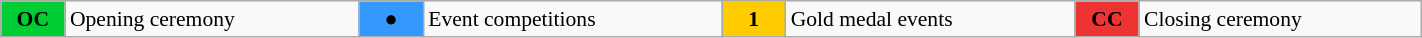<table class="wikitable" style="margin:0.5em auto; font-size:90%;position:relative;width:75%;">
<tr>
<td style="width:2.5em; background:#00cc33; text-align:center"><strong>OC</strong></td>
<td>Opening ceremony</td>
<td style="width:2.5em; background:#3399ff; text-align:center">●</td>
<td>Event competitions</td>
<td style="width:2.5em; background:#ffcc00; text-align:center"><strong>1</strong></td>
<td>Gold medal events</td>
<td style="width:2.5em; background:#ee3333; text-align:center"><strong>CC</strong></td>
<td>Closing ceremony</td>
</tr>
</table>
